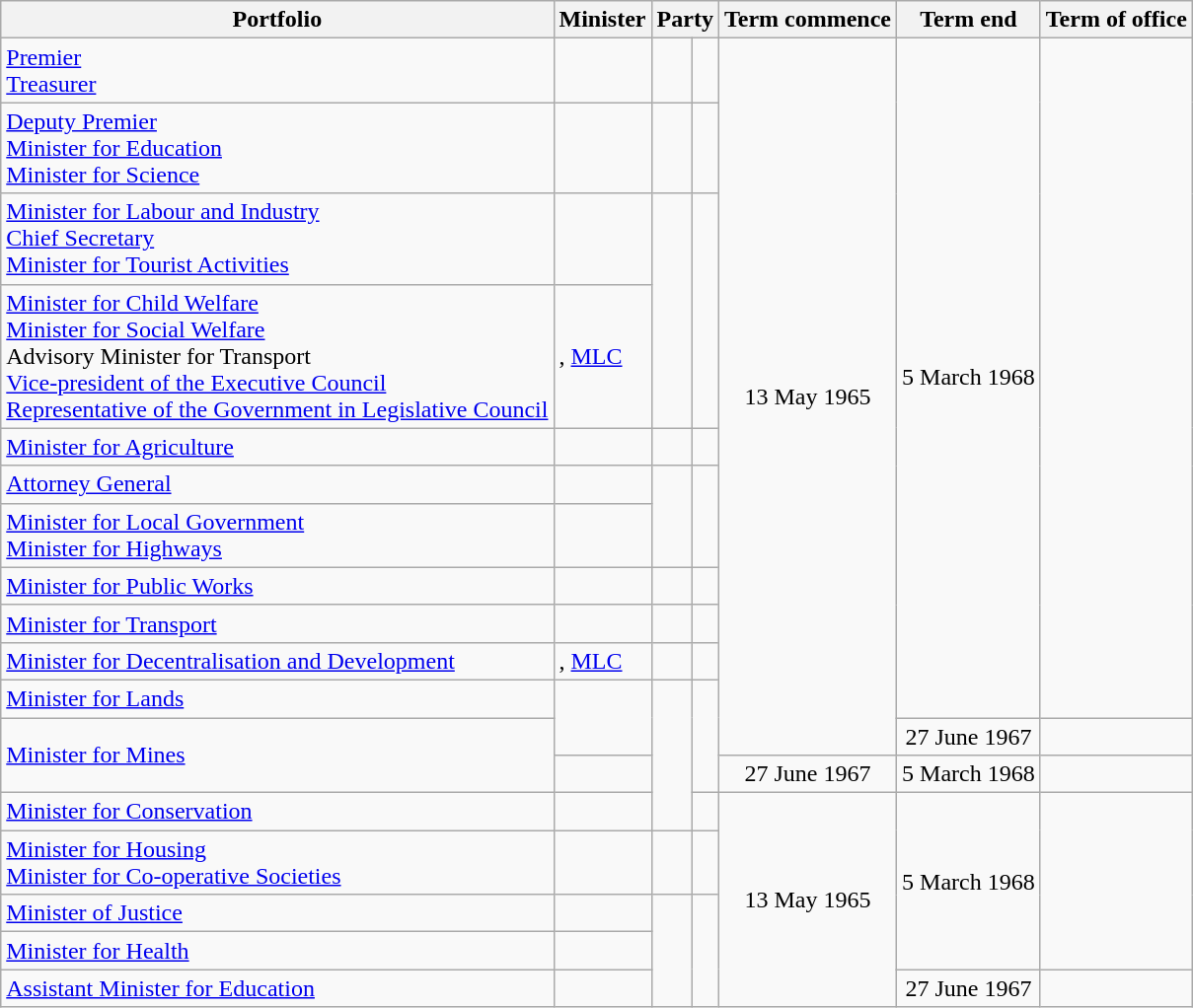<table class="wikitable sortable">
<tr>
<th>Portfolio</th>
<th>Minister</th>
<th colspan=2>Party</th>
<th>Term commence</th>
<th>Term end</th>
<th>Term of office</th>
</tr>
<tr>
<td><a href='#'>Premier</a><br><a href='#'>Treasurer</a></td>
<td></td>
<td> </td>
<td></td>
<td rowspan=12 align="center">13 May 1965</td>
<td rowspan=11 align="center">5 March 1968</td>
<td rowspan=11 align="center"></td>
</tr>
<tr>
<td><a href='#'>Deputy Premier</a><br><a href='#'>Minister for Education</a><br><a href='#'>Minister for Science</a></td>
<td></td>
<td> </td>
<td></td>
</tr>
<tr>
<td><a href='#'>Minister for Labour and Industry</a><br><a href='#'>Chief Secretary</a><br><a href='#'>Minister for Tourist Activities</a></td>
<td></td>
<td rowspan=2 > </td>
<td rowspan=2></td>
</tr>
<tr>
<td><a href='#'>Minister for Child Welfare</a><br><a href='#'>Minister for Social Welfare</a><br>Advisory Minister for Transport<br><a href='#'>Vice-president of the Executive Council</a><br><a href='#'>Representative of the Government in Legislative Council</a></td>
<td>, <a href='#'>MLC</a></td>
</tr>
<tr>
<td><a href='#'>Minister for Agriculture</a></td>
<td></td>
<td> </td>
<td></td>
</tr>
<tr>
<td><a href='#'>Attorney General</a></td>
<td></td>
<td rowspan="2" > </td>
<td rowspan=2></td>
</tr>
<tr>
<td><a href='#'>Minister for Local Government</a><br><a href='#'>Minister for Highways</a></td>
<td></td>
</tr>
<tr>
<td><a href='#'>Minister for Public Works</a></td>
<td></td>
<td> </td>
<td></td>
</tr>
<tr>
<td><a href='#'>Minister for Transport</a></td>
<td></td>
<td> </td>
<td></td>
</tr>
<tr>
<td><a href='#'>Minister for Decentralisation and Development</a></td>
<td>, <a href='#'>MLC</a></td>
<td> </td>
<td></td>
</tr>
<tr>
<td><a href='#'>Minister for Lands</a></td>
<td rowspan=2></td>
<td rowspan=4 > </td>
<td rowspan=3></td>
</tr>
<tr>
<td rowspan=2><a href='#'>Minister for Mines</a></td>
<td align="center">27 June 1967</td>
<td align="center"></td>
</tr>
<tr>
<td></td>
<td align="center">27 June 1967</td>
<td align="center">5 March 1968</td>
<td align="center"></td>
</tr>
<tr>
<td><a href='#'>Minister for Conservation</a></td>
<td></td>
<td></td>
<td rowspan=5 align="center">13 May 1965</td>
<td rowspan=4 align="center">5 March 1968</td>
<td rowspan=4 align="center"></td>
</tr>
<tr>
<td><a href='#'>Minister for Housing</a><br><a href='#'>Minister for Co-operative Societies</a></td>
<td></td>
<td> </td>
<td></td>
</tr>
<tr>
<td><a href='#'>Minister of Justice</a></td>
<td></td>
<td rowspan="3" > </td>
<td rowspan=3></td>
</tr>
<tr>
<td><a href='#'>Minister for Health</a></td>
<td></td>
</tr>
<tr>
<td><a href='#'>Assistant Minister for Education</a></td>
<td></td>
<td align="center">27 June 1967</td>
<td align="center"></td>
</tr>
</table>
